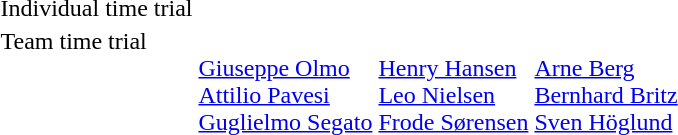<table>
<tr>
<td>Individual time trial<br></td>
<td></td>
<td></td>
<td></td>
</tr>
<tr valign="top">
<td>Team time trial<br></td>
<td><br><a href='#'>Giuseppe Olmo</a><br><a href='#'>Attilio Pavesi</a><br><a href='#'>Guglielmo Segato</a></td>
<td><br><a href='#'>Henry Hansen</a><br><a href='#'>Leo Nielsen</a><br><a href='#'>Frode Sørensen</a></td>
<td><br><a href='#'>Arne Berg</a><br><a href='#'>Bernhard Britz</a><br><a href='#'>Sven Höglund</a></td>
</tr>
</table>
